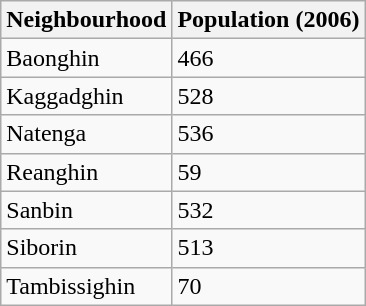<table class="wikitable">
<tr>
<th>Neighbourhood</th>
<th>Population (2006)</th>
</tr>
<tr>
<td>Baonghin</td>
<td>466</td>
</tr>
<tr>
<td>Kaggadghin</td>
<td>528</td>
</tr>
<tr>
<td>Natenga</td>
<td>536</td>
</tr>
<tr>
<td>Reanghin</td>
<td>59</td>
</tr>
<tr>
<td>Sanbin</td>
<td>532</td>
</tr>
<tr>
<td>Siborin</td>
<td>513</td>
</tr>
<tr>
<td>Tambissighin</td>
<td>70</td>
</tr>
</table>
